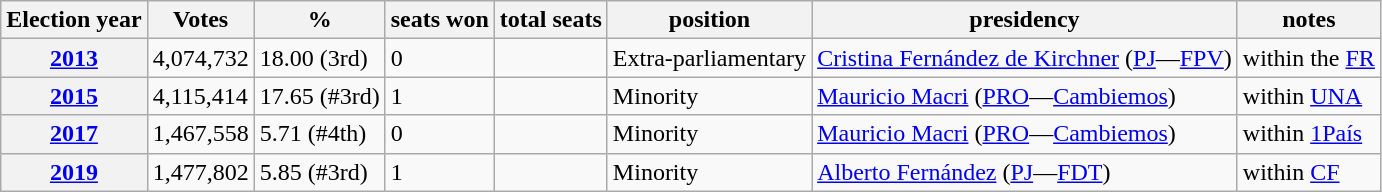<table class="wikitable">
<tr>
<th>Election year</th>
<th>Votes</th>
<th>%</th>
<th>seats won</th>
<th>total seats</th>
<th>position</th>
<th>presidency</th>
<th>notes</th>
</tr>
<tr>
<th><a href='#'>2013</a></th>
<td>4,074,732</td>
<td>18.00 (3rd)</td>
<td>0</td>
<td></td>
<td>Extra-parliamentary</td>
<td><a href='#'>Cristina Fernández de Kirchner</a> (<a href='#'>PJ</a>—<a href='#'>FPV</a>)</td>
<td>within the <a href='#'>FR</a></td>
</tr>
<tr>
<th><a href='#'>2015</a></th>
<td>4,115,414</td>
<td>17.65 (#3rd)</td>
<td>1</td>
<td></td>
<td>Minority</td>
<td><a href='#'>Mauricio Macri</a> (<a href='#'>PRO</a>—<a href='#'>Cambiemos</a>)</td>
<td>within <a href='#'>UNA</a></td>
</tr>
<tr>
<th><a href='#'>2017</a></th>
<td>1,467,558</td>
<td>5.71 (#4th)</td>
<td>0</td>
<td></td>
<td>Minority</td>
<td><a href='#'>Mauricio Macri</a> (<a href='#'>PRO</a>—<a href='#'>Cambiemos</a>)</td>
<td>within <a href='#'>1País</a></td>
</tr>
<tr>
<th><a href='#'>2019</a></th>
<td>1,477,802</td>
<td>5.85 (#3rd)</td>
<td>1</td>
<td></td>
<td>Minority</td>
<td><a href='#'>Alberto Fernández</a> (<a href='#'>PJ</a>—<a href='#'>FDT</a>)</td>
<td>within <a href='#'>CF</a></td>
</tr>
</table>
